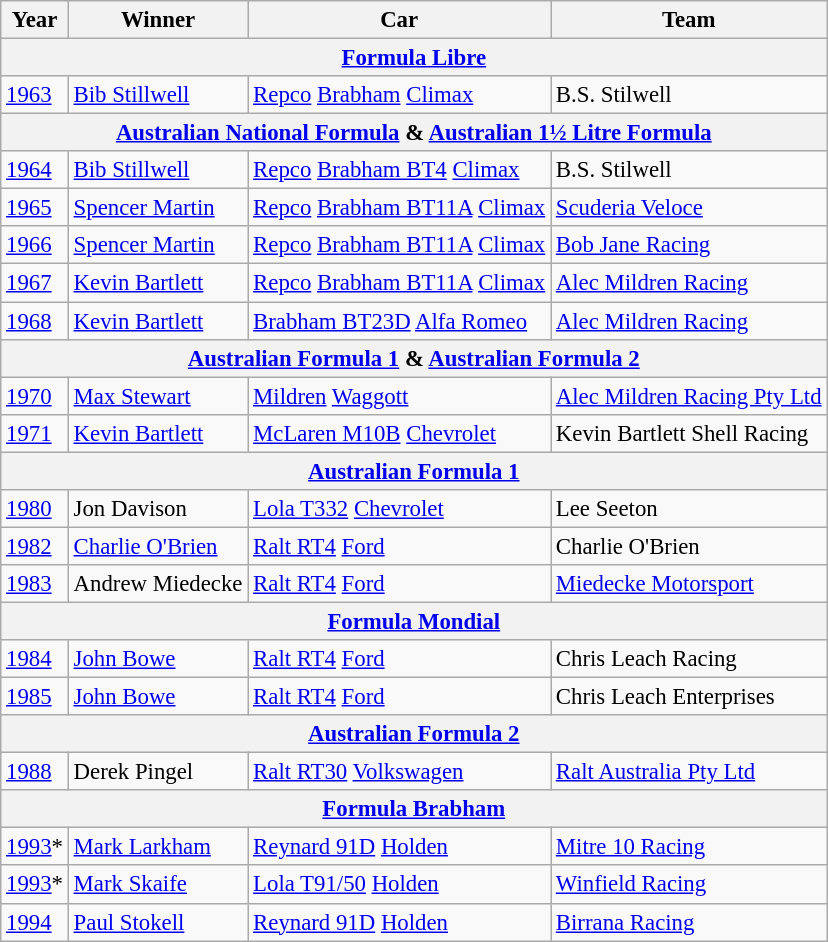<table class="wikitable" style="font-size: 95%;">
<tr>
<th>Year</th>
<th>Winner</th>
<th>Car</th>
<th>Team</th>
</tr>
<tr>
<th colspan=4><a href='#'>Formula Libre</a></th>
</tr>
<tr>
<td><a href='#'>1963</a></td>
<td> <a href='#'>Bib Stillwell</a></td>
<td><a href='#'>Repco</a> <a href='#'>Brabham</a> <a href='#'>Climax</a></td>
<td>B.S. Stilwell</td>
</tr>
<tr>
<th colspan=4><a href='#'>Australian National Formula</a> & <a href='#'>Australian 1½ Litre Formula</a></th>
</tr>
<tr>
<td><a href='#'>1964</a></td>
<td> <a href='#'>Bib Stillwell</a></td>
<td><a href='#'>Repco</a> <a href='#'>Brabham BT4</a> <a href='#'>Climax</a></td>
<td>B.S. Stilwell</td>
</tr>
<tr>
<td><a href='#'>1965</a></td>
<td> <a href='#'>Spencer Martin</a></td>
<td><a href='#'>Repco</a> <a href='#'>Brabham BT11A</a> <a href='#'>Climax</a></td>
<td><a href='#'>Scuderia Veloce</a></td>
</tr>
<tr>
<td><a href='#'>1966</a></td>
<td> <a href='#'>Spencer Martin</a></td>
<td><a href='#'>Repco</a> <a href='#'>Brabham BT11A</a> <a href='#'>Climax</a></td>
<td><a href='#'>Bob Jane Racing</a></td>
</tr>
<tr>
<td><a href='#'>1967</a></td>
<td> <a href='#'>Kevin Bartlett</a></td>
<td><a href='#'>Repco</a> <a href='#'>Brabham BT11A</a> <a href='#'>Climax</a></td>
<td><a href='#'>Alec Mildren Racing</a></td>
</tr>
<tr>
<td><a href='#'>1968</a></td>
<td> <a href='#'>Kevin Bartlett</a></td>
<td><a href='#'>Brabham BT23D</a> <a href='#'>Alfa Romeo</a></td>
<td><a href='#'>Alec Mildren Racing</a></td>
</tr>
<tr>
<th colspan=4><a href='#'>Australian Formula 1</a> & <a href='#'>Australian Formula 2</a></th>
</tr>
<tr>
<td><a href='#'>1970</a></td>
<td> <a href='#'>Max Stewart</a></td>
<td><a href='#'>Mildren</a> <a href='#'>Waggott</a></td>
<td><a href='#'>Alec Mildren Racing Pty Ltd</a></td>
</tr>
<tr>
<td><a href='#'>1971</a></td>
<td> <a href='#'>Kevin Bartlett</a></td>
<td><a href='#'>McLaren M10B</a> <a href='#'>Chevrolet</a></td>
<td>Kevin Bartlett Shell Racing</td>
</tr>
<tr>
<th colspan=4><a href='#'>Australian Formula 1</a></th>
</tr>
<tr>
<td><a href='#'>1980</a></td>
<td> Jon Davison</td>
<td><a href='#'>Lola T332</a> <a href='#'>Chevrolet</a></td>
<td>Lee Seeton</td>
</tr>
<tr>
<td><a href='#'>1982</a></td>
<td> <a href='#'>Charlie O'Brien</a></td>
<td><a href='#'>Ralt RT4</a> <a href='#'>Ford</a></td>
<td>Charlie O'Brien</td>
</tr>
<tr>
<td><a href='#'>1983</a></td>
<td> Andrew Miedecke</td>
<td><a href='#'>Ralt RT4</a> <a href='#'>Ford</a></td>
<td><a href='#'>Miedecke Motorsport</a></td>
</tr>
<tr>
<th colspan=4><a href='#'>Formula Mondial</a></th>
</tr>
<tr>
<td><a href='#'>1984</a></td>
<td> <a href='#'>John Bowe</a></td>
<td><a href='#'>Ralt RT4</a> <a href='#'>Ford</a></td>
<td>Chris Leach Racing</td>
</tr>
<tr>
<td><a href='#'>1985</a></td>
<td> <a href='#'>John Bowe</a></td>
<td><a href='#'>Ralt RT4</a> <a href='#'>Ford</a></td>
<td>Chris Leach Enterprises</td>
</tr>
<tr>
<th colspan=4><a href='#'>Australian Formula 2</a></th>
</tr>
<tr>
<td><a href='#'>1988</a></td>
<td> Derek Pingel</td>
<td><a href='#'>Ralt RT30</a> <a href='#'>Volkswagen</a></td>
<td><a href='#'>Ralt Australia Pty Ltd</a></td>
</tr>
<tr>
<th colspan=4><a href='#'>Formula Brabham</a></th>
</tr>
<tr>
<td><a href='#'>1993</a>*</td>
<td> <a href='#'>Mark Larkham</a></td>
<td><a href='#'>Reynard 91D</a> <a href='#'>Holden</a></td>
<td><a href='#'>Mitre 10 Racing</a></td>
</tr>
<tr>
<td><a href='#'>1993</a>*</td>
<td> <a href='#'>Mark Skaife</a></td>
<td><a href='#'>Lola T91/50</a> <a href='#'>Holden</a></td>
<td><a href='#'>Winfield Racing</a></td>
</tr>
<tr>
<td><a href='#'>1994</a></td>
<td> <a href='#'>Paul Stokell</a></td>
<td><a href='#'>Reynard 91D</a> <a href='#'>Holden</a></td>
<td><a href='#'>Birrana Racing</a></td>
</tr>
</table>
